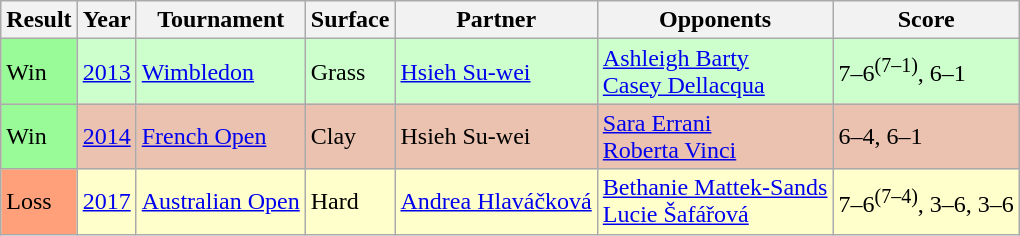<table class="sortable wikitable">
<tr>
<th>Result</th>
<th>Year</th>
<th>Tournament</th>
<th>Surface</th>
<th>Partner</th>
<th>Opponents</th>
<th class="unsortable">Score</th>
</tr>
<tr style="background:#cfc;">
<td style="background:#98fb98;">Win</td>
<td><a href='#'>2013</a></td>
<td><a href='#'>Wimbledon</a></td>
<td>Grass</td>
<td> <a href='#'>Hsieh Su-wei</a></td>
<td> <a href='#'>Ashleigh Barty</a> <br>  <a href='#'>Casey Dellacqua</a></td>
<td>7–6<sup>(7–1)</sup>, 6–1</td>
</tr>
<tr style="background:#ebc2af;">
<td style="background:#98fb98;">Win</td>
<td><a href='#'>2014</a></td>
<td><a href='#'>French Open</a></td>
<td>Clay</td>
<td> Hsieh Su-wei</td>
<td> <a href='#'>Sara Errani</a> <br>  <a href='#'>Roberta Vinci</a></td>
<td>6–4, 6–1</td>
</tr>
<tr style="background:#ffc;">
<td style="background:#ffa07a;">Loss</td>
<td><a href='#'>2017</a></td>
<td><a href='#'>Australian Open</a></td>
<td>Hard</td>
<td> <a href='#'>Andrea Hlaváčková</a></td>
<td> <a href='#'>Bethanie Mattek-Sands</a> <br>  <a href='#'>Lucie Šafářová</a></td>
<td>7–6<sup>(7–4)</sup>, 3–6, 3–6</td>
</tr>
</table>
